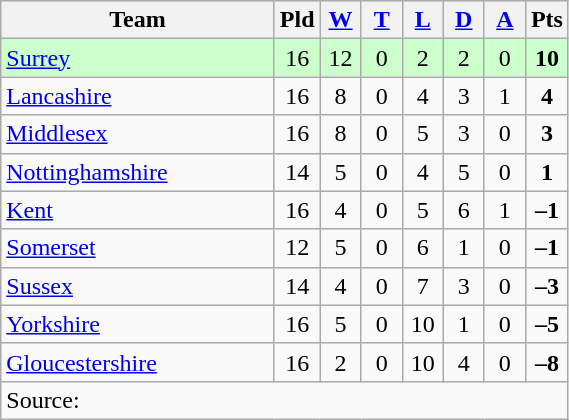<table class="wikitable" style="text-align:center;">
<tr>
<th width=175>Team</th>
<th width=20 abbr="Played">Pld</th>
<th width=20 abbr="Won"><a href='#'>W</a></th>
<th width=20 abbr="Tied"><a href='#'>T</a></th>
<th width=20 abbr="Lost"><a href='#'>L</a></th>
<th width=20 abbr="Drawn"><a href='#'>D</a></th>
<th width=20 abbr="Abandoned"><a href='#'>A</a></th>
<th width=20 abbr="Points">Pts</th>
</tr>
<tr style="background:#ccffcc;">
<td style="text-align:left;"><a href='#'>Surrey</a></td>
<td>16</td>
<td>12</td>
<td>0</td>
<td>2</td>
<td>2</td>
<td>0</td>
<td><strong>10</strong></td>
</tr>
<tr style="background:#f9f9f9;">
<td style="text-align:left;"><a href='#'>Lancashire</a></td>
<td>16</td>
<td>8</td>
<td>0</td>
<td>4</td>
<td>3</td>
<td>1</td>
<td><strong>4</strong></td>
</tr>
<tr style="background:#f9f9f9;">
<td style="text-align:left;"><a href='#'>Middlesex</a></td>
<td>16</td>
<td>8</td>
<td>0</td>
<td>5</td>
<td>3</td>
<td>0</td>
<td><strong>3</strong></td>
</tr>
<tr style="background:#f9f9f9;">
<td style="text-align:left;"><a href='#'>Nottinghamshire</a></td>
<td>14</td>
<td>5</td>
<td>0</td>
<td>4</td>
<td>5</td>
<td>0</td>
<td><strong>1</strong></td>
</tr>
<tr style="background:#f9f9f9;">
<td style="text-align:left;"><a href='#'>Kent</a></td>
<td>16</td>
<td>4</td>
<td>0</td>
<td>5</td>
<td>6</td>
<td>1</td>
<td><strong>–1</strong></td>
</tr>
<tr style="background:#f9f9f9;">
<td style="text-align:left;"><a href='#'>Somerset</a></td>
<td>12</td>
<td>5</td>
<td>0</td>
<td>6</td>
<td>1</td>
<td>0</td>
<td><strong>–1</strong></td>
</tr>
<tr style="background:#f9f9f9;">
<td style="text-align:left;"><a href='#'>Sussex</a></td>
<td>14</td>
<td>4</td>
<td>0</td>
<td>7</td>
<td>3</td>
<td>0</td>
<td><strong>–3</strong></td>
</tr>
<tr style="background:#f9f9f9;">
<td style="text-align:left;"><a href='#'>Yorkshire</a></td>
<td>16</td>
<td>5</td>
<td>0</td>
<td>10</td>
<td>1</td>
<td>0</td>
<td><strong>–5</strong></td>
</tr>
<tr style="background:#f9f9f9;">
<td style="text-align:left;"><a href='#'>Gloucestershire</a></td>
<td>16</td>
<td>2</td>
<td>0</td>
<td>10</td>
<td>4</td>
<td>0</td>
<td><strong>–8</strong></td>
</tr>
<tr>
<td colspan=8 align="left">Source:</td>
</tr>
</table>
